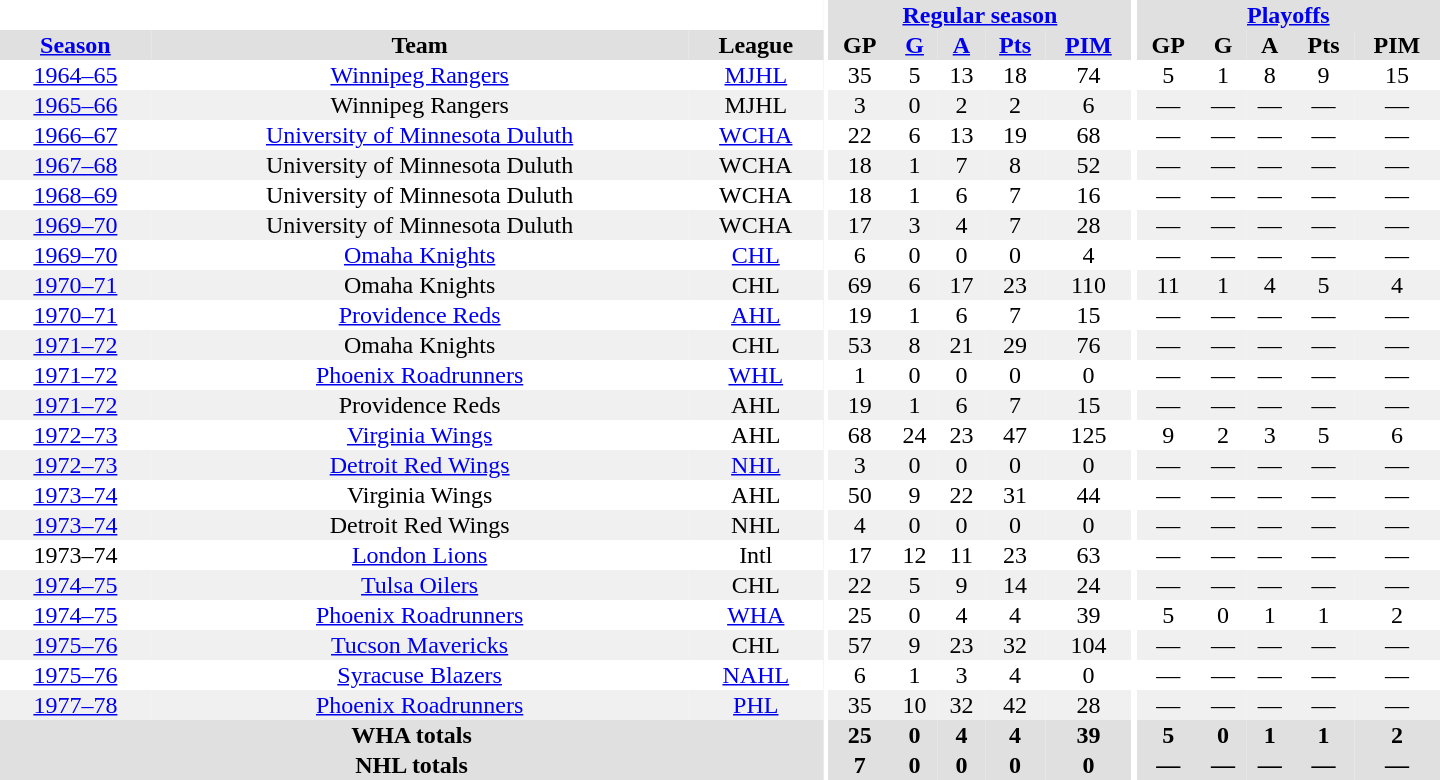<table border="0" cellpadding="1" cellspacing="0" style="text-align:center; width:60em">
<tr bgcolor="#e0e0e0">
<th colspan="3" bgcolor="#ffffff"></th>
<th rowspan="100" bgcolor="#ffffff"></th>
<th colspan="5"><a href='#'>Regular season</a></th>
<th rowspan="100" bgcolor="#ffffff"></th>
<th colspan="5"><a href='#'>Playoffs</a></th>
</tr>
<tr bgcolor="#e0e0e0">
<th><a href='#'>Season</a></th>
<th>Team</th>
<th>League</th>
<th>GP</th>
<th><a href='#'>G</a></th>
<th><a href='#'>A</a></th>
<th><a href='#'>Pts</a></th>
<th><a href='#'>PIM</a></th>
<th>GP</th>
<th>G</th>
<th>A</th>
<th>Pts</th>
<th>PIM</th>
</tr>
<tr>
<td><a href='#'>1964–65</a></td>
<td><a href='#'>Winnipeg Rangers</a></td>
<td><a href='#'>MJHL</a></td>
<td>35</td>
<td>5</td>
<td>13</td>
<td>18</td>
<td>74</td>
<td>5</td>
<td>1</td>
<td>8</td>
<td>9</td>
<td>15</td>
</tr>
<tr bgcolor="#f0f0f0">
<td><a href='#'>1965–66</a></td>
<td>Winnipeg Rangers</td>
<td>MJHL</td>
<td>3</td>
<td>0</td>
<td>2</td>
<td>2</td>
<td>6</td>
<td>—</td>
<td>—</td>
<td>—</td>
<td>—</td>
<td>—</td>
</tr>
<tr>
<td><a href='#'>1966–67</a></td>
<td><a href='#'>University of Minnesota Duluth</a></td>
<td><a href='#'>WCHA</a></td>
<td>22</td>
<td>6</td>
<td>13</td>
<td>19</td>
<td>68</td>
<td>—</td>
<td>—</td>
<td>—</td>
<td>—</td>
<td>—</td>
</tr>
<tr bgcolor="#f0f0f0">
<td><a href='#'>1967–68</a></td>
<td>University of Minnesota Duluth</td>
<td>WCHA</td>
<td>18</td>
<td>1</td>
<td>7</td>
<td>8</td>
<td>52</td>
<td>—</td>
<td>—</td>
<td>—</td>
<td>—</td>
<td>—</td>
</tr>
<tr>
<td><a href='#'>1968–69</a></td>
<td>University of Minnesota Duluth</td>
<td>WCHA</td>
<td>18</td>
<td>1</td>
<td>6</td>
<td>7</td>
<td>16</td>
<td>—</td>
<td>—</td>
<td>—</td>
<td>—</td>
<td>—</td>
</tr>
<tr bgcolor="#f0f0f0">
<td><a href='#'>1969–70</a></td>
<td>University of Minnesota Duluth</td>
<td>WCHA</td>
<td>17</td>
<td>3</td>
<td>4</td>
<td>7</td>
<td>28</td>
<td>—</td>
<td>—</td>
<td>—</td>
<td>—</td>
<td>—</td>
</tr>
<tr>
<td><a href='#'>1969–70</a></td>
<td><a href='#'>Omaha Knights</a></td>
<td><a href='#'>CHL</a></td>
<td>6</td>
<td>0</td>
<td>0</td>
<td>0</td>
<td>4</td>
<td>—</td>
<td>—</td>
<td>—</td>
<td>—</td>
<td>—</td>
</tr>
<tr bgcolor="#f0f0f0">
<td><a href='#'>1970–71</a></td>
<td>Omaha Knights</td>
<td>CHL</td>
<td>69</td>
<td>6</td>
<td>17</td>
<td>23</td>
<td>110</td>
<td>11</td>
<td>1</td>
<td>4</td>
<td>5</td>
<td>4</td>
</tr>
<tr>
<td><a href='#'>1970–71</a></td>
<td><a href='#'>Providence Reds</a></td>
<td><a href='#'>AHL</a></td>
<td>19</td>
<td>1</td>
<td>6</td>
<td>7</td>
<td>15</td>
<td>—</td>
<td>—</td>
<td>—</td>
<td>—</td>
<td>—</td>
</tr>
<tr bgcolor="#f0f0f0">
<td><a href='#'>1971–72</a></td>
<td>Omaha Knights</td>
<td>CHL</td>
<td>53</td>
<td>8</td>
<td>21</td>
<td>29</td>
<td>76</td>
<td>—</td>
<td>—</td>
<td>—</td>
<td>—</td>
<td>—</td>
</tr>
<tr>
<td><a href='#'>1971–72</a></td>
<td><a href='#'>Phoenix Roadrunners</a></td>
<td><a href='#'>WHL</a></td>
<td>1</td>
<td>0</td>
<td>0</td>
<td>0</td>
<td>0</td>
<td>—</td>
<td>—</td>
<td>—</td>
<td>—</td>
<td>—</td>
</tr>
<tr bgcolor="#f0f0f0">
<td><a href='#'>1971–72</a></td>
<td>Providence Reds</td>
<td>AHL</td>
<td>19</td>
<td>1</td>
<td>6</td>
<td>7</td>
<td>15</td>
<td>—</td>
<td>—</td>
<td>—</td>
<td>—</td>
<td>—</td>
</tr>
<tr>
<td><a href='#'>1972–73</a></td>
<td><a href='#'>Virginia Wings</a></td>
<td>AHL</td>
<td>68</td>
<td>24</td>
<td>23</td>
<td>47</td>
<td>125</td>
<td>9</td>
<td>2</td>
<td>3</td>
<td>5</td>
<td>6</td>
</tr>
<tr bgcolor="#f0f0f0">
<td><a href='#'>1972–73</a></td>
<td><a href='#'>Detroit Red Wings</a></td>
<td><a href='#'>NHL</a></td>
<td>3</td>
<td>0</td>
<td>0</td>
<td>0</td>
<td>0</td>
<td>—</td>
<td>—</td>
<td>—</td>
<td>—</td>
<td>—</td>
</tr>
<tr>
<td><a href='#'>1973–74</a></td>
<td>Virginia Wings</td>
<td>AHL</td>
<td>50</td>
<td>9</td>
<td>22</td>
<td>31</td>
<td>44</td>
<td>—</td>
<td>—</td>
<td>—</td>
<td>—</td>
<td>—</td>
</tr>
<tr bgcolor="#f0f0f0">
<td><a href='#'>1973–74</a></td>
<td>Detroit Red Wings</td>
<td>NHL</td>
<td>4</td>
<td>0</td>
<td>0</td>
<td>0</td>
<td>0</td>
<td>—</td>
<td>—</td>
<td>—</td>
<td>—</td>
<td>—</td>
</tr>
<tr>
<td>1973–74</td>
<td><a href='#'>London Lions</a></td>
<td>Intl</td>
<td>17</td>
<td>12</td>
<td>11</td>
<td>23</td>
<td>63</td>
<td>—</td>
<td>—</td>
<td>—</td>
<td>—</td>
<td>—</td>
</tr>
<tr bgcolor="#f0f0f0">
<td><a href='#'>1974–75</a></td>
<td><a href='#'>Tulsa Oilers</a></td>
<td>CHL</td>
<td>22</td>
<td>5</td>
<td>9</td>
<td>14</td>
<td>24</td>
<td>—</td>
<td>—</td>
<td>—</td>
<td>—</td>
<td>—</td>
</tr>
<tr>
<td><a href='#'>1974–75</a></td>
<td><a href='#'>Phoenix Roadrunners</a></td>
<td><a href='#'>WHA</a></td>
<td>25</td>
<td>0</td>
<td>4</td>
<td>4</td>
<td>39</td>
<td>5</td>
<td>0</td>
<td>1</td>
<td>1</td>
<td>2</td>
</tr>
<tr bgcolor="#f0f0f0">
<td><a href='#'>1975–76</a></td>
<td><a href='#'>Tucson Mavericks</a></td>
<td>CHL</td>
<td>57</td>
<td>9</td>
<td>23</td>
<td>32</td>
<td>104</td>
<td>—</td>
<td>—</td>
<td>—</td>
<td>—</td>
<td>—</td>
</tr>
<tr>
<td><a href='#'>1975–76</a></td>
<td><a href='#'>Syracuse Blazers</a></td>
<td><a href='#'>NAHL</a></td>
<td>6</td>
<td>1</td>
<td>3</td>
<td>4</td>
<td>0</td>
<td>—</td>
<td>—</td>
<td>—</td>
<td>—</td>
<td>—</td>
</tr>
<tr bgcolor="#f0f0f0">
<td><a href='#'>1977–78</a></td>
<td><a href='#'>Phoenix Roadrunners</a></td>
<td><a href='#'>PHL</a></td>
<td>35</td>
<td>10</td>
<td>32</td>
<td>42</td>
<td>28</td>
<td>—</td>
<td>—</td>
<td>—</td>
<td>—</td>
<td>—</td>
</tr>
<tr bgcolor="#e0e0e0">
<th colspan="3">WHA totals</th>
<th>25</th>
<th>0</th>
<th>4</th>
<th>4</th>
<th>39</th>
<th>5</th>
<th>0</th>
<th>1</th>
<th>1</th>
<th>2</th>
</tr>
<tr bgcolor="#e0e0e0">
<th colspan="3">NHL totals</th>
<th>7</th>
<th>0</th>
<th>0</th>
<th>0</th>
<th>0</th>
<th>—</th>
<th>—</th>
<th>—</th>
<th>—</th>
<th>—</th>
</tr>
</table>
